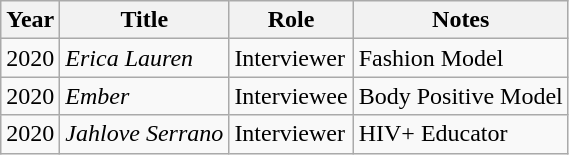<table class="wikitable sortable">
<tr>
<th>Year</th>
<th>Title</th>
<th>Role</th>
<th class="unsortable">Notes</th>
</tr>
<tr>
<td>2020</td>
<td><em>Erica Lauren</em></td>
<td>Interviewer</td>
<td>Fashion Model</td>
</tr>
<tr>
<td>2020</td>
<td><em>Ember</em></td>
<td>Interviewee</td>
<td>Body Positive Model</td>
</tr>
<tr>
<td>2020</td>
<td><em>Jahlove Serrano</em></td>
<td>Interviewer</td>
<td>HIV+ Educator</td>
</tr>
</table>
